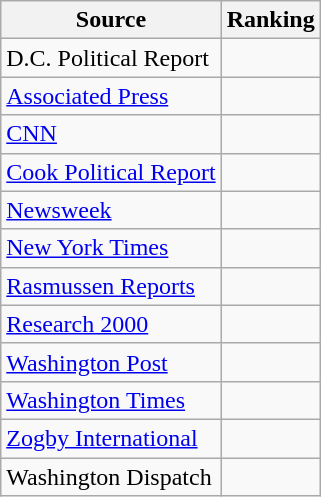<table class="wikitable">
<tr>
<th>Source</th>
<th>Ranking</th>
</tr>
<tr>
<td>D.C. Political Report</td>
<td></td>
</tr>
<tr>
<td><a href='#'>Associated Press</a></td>
<td></td>
</tr>
<tr>
<td><a href='#'>CNN</a></td>
<td></td>
</tr>
<tr>
<td><a href='#'>Cook Political Report</a></td>
<td></td>
</tr>
<tr>
<td><a href='#'>Newsweek</a></td>
<td></td>
</tr>
<tr>
<td><a href='#'>New York Times</a></td>
<td></td>
</tr>
<tr>
<td><a href='#'>Rasmussen Reports</a></td>
<td></td>
</tr>
<tr>
<td><a href='#'>Research 2000</a></td>
<td></td>
</tr>
<tr>
<td><a href='#'>Washington Post</a></td>
<td></td>
</tr>
<tr>
<td><a href='#'>Washington Times</a></td>
<td></td>
</tr>
<tr>
<td><a href='#'>Zogby International</a></td>
<td></td>
</tr>
<tr>
<td>Washington Dispatch</td>
<td></td>
</tr>
</table>
